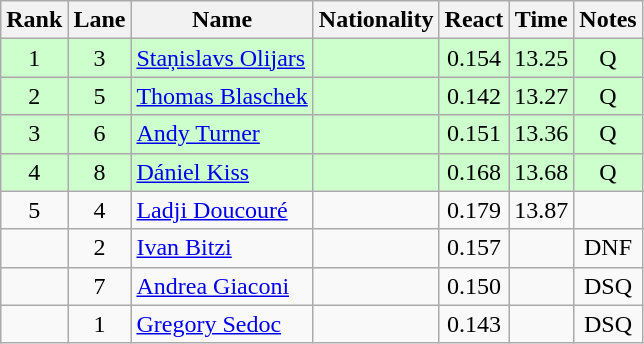<table class="wikitable sortable" style="text-align:center">
<tr>
<th>Rank</th>
<th>Lane</th>
<th>Name</th>
<th>Nationality</th>
<th>React</th>
<th>Time</th>
<th>Notes</th>
</tr>
<tr bgcolor=ccffcc>
<td>1</td>
<td>3</td>
<td align="left"><a href='#'>Staņislavs Olijars</a></td>
<td align=left></td>
<td>0.154</td>
<td>13.25</td>
<td>Q</td>
</tr>
<tr bgcolor=ccffcc>
<td>2</td>
<td>5</td>
<td align="left"><a href='#'>Thomas Blaschek</a></td>
<td align=left></td>
<td>0.142</td>
<td>13.27</td>
<td>Q</td>
</tr>
<tr bgcolor=ccffcc>
<td>3</td>
<td>6</td>
<td align="left"><a href='#'>Andy Turner</a></td>
<td align=left></td>
<td>0.151</td>
<td>13.36</td>
<td>Q</td>
</tr>
<tr bgcolor=ccffcc>
<td>4</td>
<td>8</td>
<td align="left"><a href='#'>Dániel Kiss</a></td>
<td align=left></td>
<td>0.168</td>
<td>13.68</td>
<td>Q</td>
</tr>
<tr>
<td>5</td>
<td>4</td>
<td align="left"><a href='#'>Ladji Doucouré</a></td>
<td align=left></td>
<td>0.179</td>
<td>13.87</td>
<td></td>
</tr>
<tr>
<td></td>
<td>2</td>
<td align="left"><a href='#'>Ivan Bitzi</a></td>
<td align=left></td>
<td>0.157</td>
<td></td>
<td>DNF</td>
</tr>
<tr>
<td></td>
<td>7</td>
<td align="left"><a href='#'>Andrea Giaconi</a></td>
<td align=left></td>
<td>0.150</td>
<td></td>
<td>DSQ</td>
</tr>
<tr>
<td></td>
<td>1</td>
<td align="left"><a href='#'>Gregory Sedoc</a></td>
<td align=left></td>
<td>0.143</td>
<td></td>
<td>DSQ</td>
</tr>
</table>
